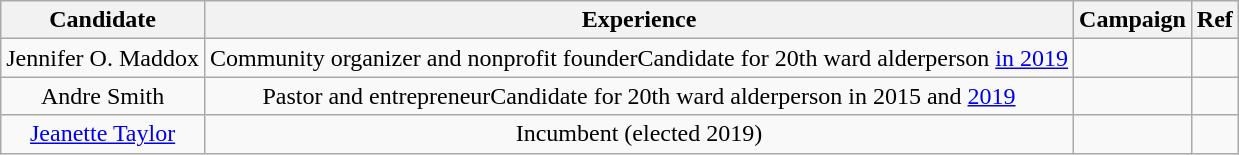<table class="wikitable" style="text-align:center">
<tr>
<th>Candidate</th>
<th>Experience</th>
<th>Campaign</th>
<th>Ref</th>
</tr>
<tr>
<td>Jennifer O. Maddox</td>
<td>Community organizer and nonprofit founderCandidate for 20th ward alderperson <a href='#'>in 2019</a></td>
<td></td>
<td></td>
</tr>
<tr>
<td>Andre Smith</td>
<td>Pastor and entrepreneurCandidate for 20th ward alderperson in 2015 and <a href='#'>2019</a></td>
<td></td>
<td></td>
</tr>
<tr>
<td><a href='#'>Jeanette Taylor</a></td>
<td>Incumbent (elected 2019)</td>
<td></td>
<td></td>
</tr>
</table>
